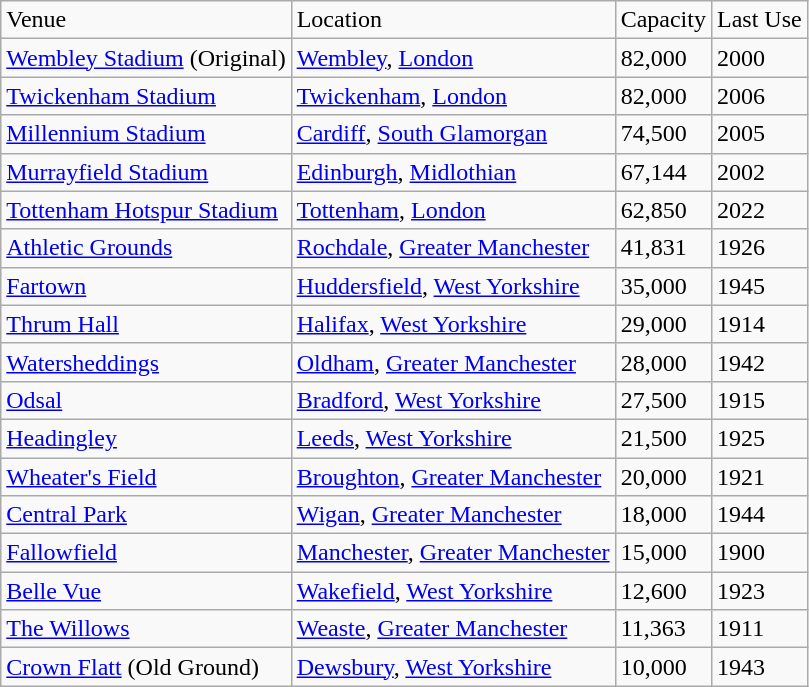<table class="wikitable">
<tr>
<td>Venue</td>
<td>Location</td>
<td>Capacity</td>
<td>Last Use</td>
</tr>
<tr>
<td><a href='#'>Wembley Stadium</a> (Original)</td>
<td><a href='#'>Wembley</a>, <a href='#'>London</a></td>
<td>82,000</td>
<td>2000</td>
</tr>
<tr>
<td><a href='#'>Twickenham Stadium</a></td>
<td><a href='#'>Twickenham</a>, <a href='#'>London</a></td>
<td>82,000</td>
<td>2006</td>
</tr>
<tr>
<td><a href='#'>Millennium Stadium</a></td>
<td><a href='#'>Cardiff</a>, <a href='#'>South Glamorgan</a></td>
<td>74,500</td>
<td>2005</td>
</tr>
<tr>
<td><a href='#'>Murrayfield Stadium</a></td>
<td><a href='#'>Edinburgh</a>, <a href='#'>Midlothian</a></td>
<td>67,144</td>
<td>2002</td>
</tr>
<tr>
<td><a href='#'>Tottenham Hotspur Stadium</a></td>
<td><a href='#'>Tottenham</a>, <a href='#'>London</a></td>
<td>62,850</td>
<td>2022</td>
</tr>
<tr>
<td><a href='#'>Athletic Grounds</a></td>
<td><a href='#'>Rochdale</a>, <a href='#'>Greater Manchester</a></td>
<td>41,831</td>
<td>1926</td>
</tr>
<tr>
<td><a href='#'>Fartown</a></td>
<td><a href='#'>Huddersfield</a>, <a href='#'>West Yorkshire</a></td>
<td>35,000</td>
<td>1945</td>
</tr>
<tr>
<td><a href='#'>Thrum Hall</a></td>
<td><a href='#'>Halifax</a>, <a href='#'>West Yorkshire</a></td>
<td>29,000</td>
<td>1914</td>
</tr>
<tr>
<td><a href='#'>Watersheddings</a></td>
<td><a href='#'>Oldham</a>, <a href='#'>Greater Manchester</a></td>
<td>28,000</td>
<td>1942</td>
</tr>
<tr>
<td><a href='#'>Odsal</a></td>
<td><a href='#'>Bradford</a>, <a href='#'>West Yorkshire</a></td>
<td>27,500</td>
<td>1915</td>
</tr>
<tr>
<td><a href='#'>Headingley</a></td>
<td><a href='#'>Leeds</a>, <a href='#'>West Yorkshire</a></td>
<td>21,500</td>
<td>1925</td>
</tr>
<tr>
<td><a href='#'>Wheater's Field</a></td>
<td><a href='#'>Broughton</a>, <a href='#'>Greater Manchester</a></td>
<td>20,000</td>
<td>1921</td>
</tr>
<tr>
<td><a href='#'>Central Park</a></td>
<td><a href='#'>Wigan</a>, <a href='#'>Greater Manchester</a></td>
<td>18,000</td>
<td>1944</td>
</tr>
<tr>
<td><a href='#'>Fallowfield</a></td>
<td><a href='#'>Manchester</a>, <a href='#'>Greater Manchester</a></td>
<td>15,000</td>
<td>1900</td>
</tr>
<tr>
<td><a href='#'>Belle Vue</a></td>
<td><a href='#'>Wakefield</a>, <a href='#'>West Yorkshire</a></td>
<td>12,600</td>
<td>1923</td>
</tr>
<tr>
<td><a href='#'>The Willows</a></td>
<td><a href='#'>Weaste</a>, <a href='#'>Greater Manchester</a></td>
<td>11,363</td>
<td>1911</td>
</tr>
<tr>
<td><a href='#'>Crown Flatt</a> (Old Ground)</td>
<td><a href='#'>Dewsbury</a>, <a href='#'>West Yorkshire</a></td>
<td>10,000</td>
<td>1943</td>
</tr>
</table>
